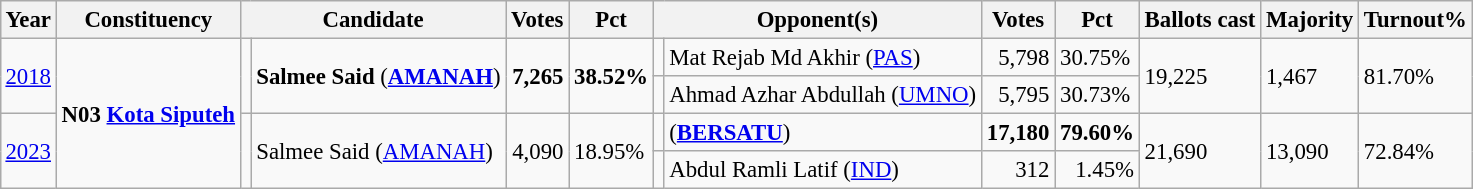<table class="wikitable" style="margin:0.5em ; font-size:95%">
<tr>
<th>Year</th>
<th>Constituency</th>
<th colspan=2>Candidate</th>
<th>Votes</th>
<th>Pct</th>
<th colspan=2>Opponent(s)</th>
<th>Votes</th>
<th>Pct</th>
<th>Ballots cast</th>
<th>Majority</th>
<th>Turnout%</th>
</tr>
<tr>
<td rowspan=2><a href='#'>2018</a></td>
<td rowspan=4><strong>N03 <a href='#'>Kota Siputeh</a></strong></td>
<td rowspan=2 ></td>
<td rowspan=2><strong>Salmee Said</strong> (<a href='#'><strong>AMANAH</strong></a>)</td>
<td rowspan=2 align="right"><strong>7,265</strong></td>
<td rowspan=2><strong>38.52%</strong></td>
<td></td>
<td>Mat Rejab Md Akhir (<a href='#'>PAS</a>)</td>
<td align="right">5,798</td>
<td>30.75%</td>
<td rowspan=2>19,225</td>
<td rowspan=2>1,467</td>
<td rowspan=2>81.70%</td>
</tr>
<tr>
<td></td>
<td>Ahmad Azhar Abdullah (<a href='#'>UMNO</a>)</td>
<td align="right">5,795</td>
<td>30.73%</td>
</tr>
<tr>
<td rowspan=2><a href='#'>2023</a></td>
<td rowspan=2 ></td>
<td rowspan=2>Salmee Said (<a href='#'>AMANAH</a>)</td>
<td rowspan=2 align=right>4,090</td>
<td rowspan=2>18.95%</td>
<td bgcolor=></td>
<td> (<a href='#'><strong>BERSATU</strong></a>)</td>
<td align=right><strong>17,180</strong></td>
<td><strong>79.60%</strong></td>
<td rowspan=2>21,690</td>
<td rowspan=2>13,090</td>
<td rowspan=2>72.84%</td>
</tr>
<tr>
<td></td>
<td>Abdul Ramli Latif (<a href='#'>IND</a>)</td>
<td align=right>312</td>
<td align=right>1.45%</td>
</tr>
</table>
